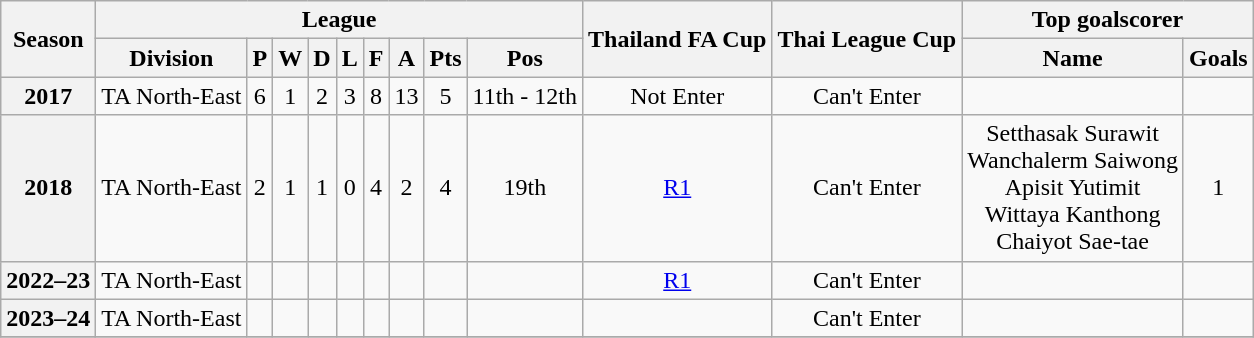<table class="wikitable" style="text-align: center">
<tr>
<th rowspan=2>Season</th>
<th colspan=9>League</th>
<th rowspan=2>Thailand FA Cup</th>
<th rowspan=2>Thai League Cup</th>
<th colspan=2>Top goalscorer</th>
</tr>
<tr>
<th>Division</th>
<th>P</th>
<th>W</th>
<th>D</th>
<th>L</th>
<th>F</th>
<th>A</th>
<th>Pts</th>
<th>Pos</th>
<th>Name</th>
<th>Goals</th>
</tr>
<tr>
<th>2017</th>
<td>TA North-East</td>
<td>6</td>
<td>1</td>
<td>2</td>
<td>3</td>
<td>8</td>
<td>13</td>
<td>5</td>
<td>11th - 12th</td>
<td>Not Enter</td>
<td>Can't Enter</td>
<td></td>
<td></td>
</tr>
<tr>
<th>2018</th>
<td>TA North-East</td>
<td>2</td>
<td>1</td>
<td>1</td>
<td>0</td>
<td>4</td>
<td>2</td>
<td>4</td>
<td>19th</td>
<td><a href='#'>R1</a></td>
<td>Can't Enter</td>
<td>Setthasak Surawit<br>Wanchalerm Saiwong<br>Apisit Yutimit<br>Wittaya Kanthong<br>Chaiyot Sae-tae</td>
<td>1</td>
</tr>
<tr>
<th>2022–23</th>
<td>TA North-East</td>
<td></td>
<td></td>
<td></td>
<td></td>
<td></td>
<td></td>
<td></td>
<td></td>
<td><a href='#'>R1</a></td>
<td>Can't Enter</td>
<td></td>
<td></td>
</tr>
<tr>
<th>2023–24</th>
<td>TA North-East</td>
<td></td>
<td></td>
<td></td>
<td></td>
<td></td>
<td></td>
<td></td>
<td></td>
<td></td>
<td>Can't Enter</td>
<td></td>
<td></td>
</tr>
<tr>
</tr>
</table>
